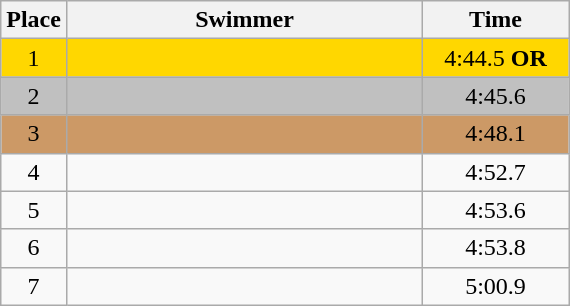<table class=wikitable style="text-align:center">
<tr>
<th>Place</th>
<th width=230>Swimmer</th>
<th width=90>Time</th>
</tr>
<tr bgcolor=gold>
<td>1</td>
<td align=left></td>
<td>4:44.5 <strong>OR</strong></td>
</tr>
<tr bgcolor=silver>
<td>2</td>
<td align=left></td>
<td>4:45.6</td>
</tr>
<tr bgcolor=cc9966>
<td>3</td>
<td align=left></td>
<td>4:48.1</td>
</tr>
<tr>
<td>4</td>
<td align=left></td>
<td>4:52.7</td>
</tr>
<tr>
<td>5</td>
<td align=left></td>
<td>4:53.6</td>
</tr>
<tr>
<td>6</td>
<td align=left></td>
<td>4:53.8</td>
</tr>
<tr>
<td>7</td>
<td align=left></td>
<td>5:00.9</td>
</tr>
</table>
